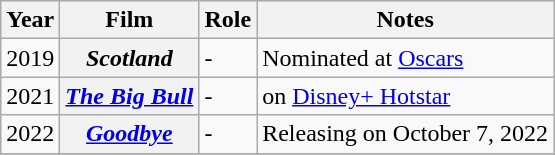<table class="wikitable sortable plainrowheaders">
<tr style="text-align:center;">
<th scope="col">Year</th>
<th scope="col">Film</th>
<th scope="col">Role</th>
<th class="unsortable" scope="col">Notes</th>
</tr>
<tr>
<td>2019</td>
<th scope="row"><em>Scotland</em></th>
<td>-</td>
<td>Nominated at <a href='#'>Oscars</a></td>
</tr>
<tr>
<td>2021</td>
<th scope="row"><em><a href='#'>The Big Bull</a></em></th>
<td>-</td>
<td>on <a href='#'>Disney+ Hotstar</a></td>
</tr>
<tr>
<td>2022</td>
<th scope="row"><em><a href='#'>Goodbye</a></em></th>
<td>-</td>
<td>Releasing on October 7, 2022</td>
</tr>
<tr>
</tr>
</table>
